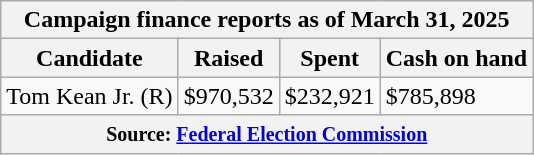<table class="wikitable sortable">
<tr>
<th colspan=4>Campaign finance reports as of March 31, 2025</th>
</tr>
<tr style="text-align:center;">
<th>Candidate</th>
<th>Raised</th>
<th>Spent</th>
<th>Cash on hand</th>
</tr>
<tr>
<td>Tom Kean Jr. (R)</td>
<td>$970,532</td>
<td>$232,921</td>
<td>$785,898</td>
</tr>
<tr>
<th colspan="4"><small>Source: <a href='#'>Federal Election Commission</a></small></th>
</tr>
</table>
